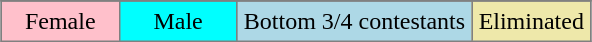<table border="2" cellpadding="4" style="background:gray; border:1px solid gray; border-collapse:collapse; margin:1em auto; text-align:center;">
<tr>
</tr>
<tr>
<td style="background:pink;" width="20%">Female</td>
<td style="background:cyan;" width="20%">Male</td>
<td style="background:lightblue;">Bottom 3/4 contestants</td>
<td style="background:palegoldenrod;">Eliminated</td>
</tr>
</table>
